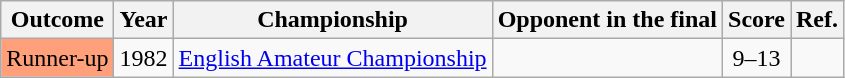<table class="wikitable">
<tr>
<th>Outcome</th>
<th>Year</th>
<th>Championship</th>
<th>Opponent in the final</th>
<th>Score</th>
<th>Ref.</th>
</tr>
<tr>
<td style="background:#ffa07a;">Runner-up</td>
<td>1982</td>
<td><a href='#'>English Amateur Championship</a></td>
<td></td>
<td align = "center">9–13</td>
<td></td>
</tr>
</table>
